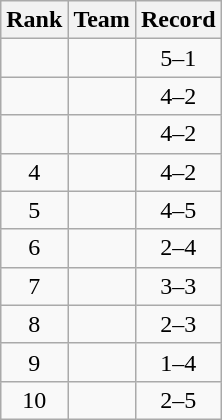<table class="wikitable">
<tr>
<th>Rank</th>
<th>Team</th>
<th>Record</th>
</tr>
<tr>
<td align=center></td>
<td></td>
<td align=center>5–1</td>
</tr>
<tr>
<td align=center></td>
<td></td>
<td align=center>4–2</td>
</tr>
<tr>
<td align=center></td>
<td></td>
<td align=center>4–2</td>
</tr>
<tr>
<td align=center>4</td>
<td></td>
<td align=center>4–2</td>
</tr>
<tr>
<td align=center>5</td>
<td></td>
<td align=center>4–5</td>
</tr>
<tr>
<td align=center>6</td>
<td></td>
<td align=center>2–4</td>
</tr>
<tr>
<td align=center>7</td>
<td></td>
<td align=center>3–3</td>
</tr>
<tr>
<td align=center>8</td>
<td></td>
<td align=center>2–3</td>
</tr>
<tr>
<td align=center>9</td>
<td></td>
<td align=center>1–4</td>
</tr>
<tr>
<td align=center>10</td>
<td></td>
<td align=center>2–5</td>
</tr>
</table>
